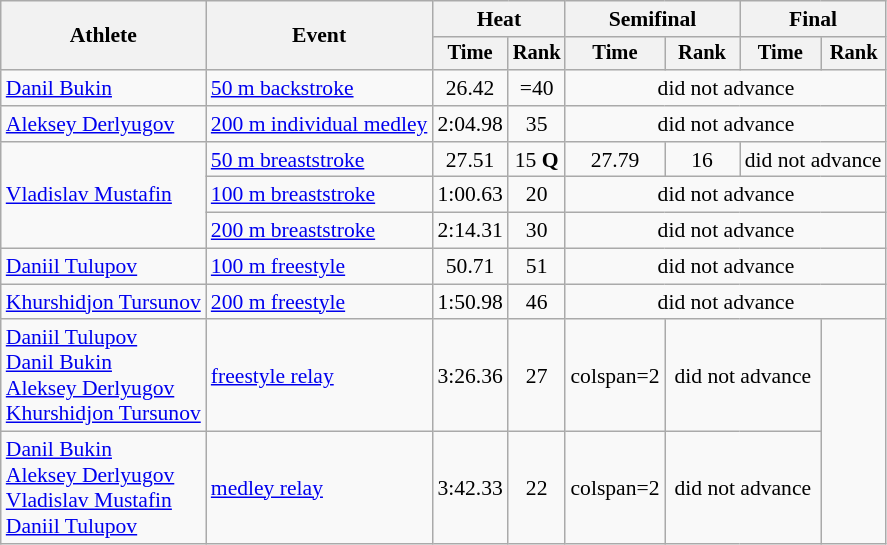<table class=wikitable style="font-size:90%">
<tr>
<th rowspan="2">Athlete</th>
<th rowspan="2">Event</th>
<th colspan="2">Heat</th>
<th colspan="2">Semifinal</th>
<th colspan="2">Final</th>
</tr>
<tr style="font-size:95%">
<th>Time</th>
<th>Rank</th>
<th>Time</th>
<th>Rank</th>
<th>Time</th>
<th>Rank</th>
</tr>
<tr align=center>
<td align=left><a href='#'>Danil Bukin</a></td>
<td align=left><a href='#'>50 m backstroke</a></td>
<td>26.42</td>
<td>=40</td>
<td colspan=4>did not advance</td>
</tr>
<tr align=center>
<td align=left><a href='#'>Aleksey Derlyugov</a></td>
<td align=left><a href='#'>200 m individual medley</a></td>
<td>2:04.98</td>
<td>35</td>
<td colspan=4>did not advance</td>
</tr>
<tr align=center>
<td align=left rowspan=3><a href='#'>Vladislav Mustafin</a></td>
<td align=left><a href='#'>50 m breaststroke</a></td>
<td>27.51</td>
<td>15 <strong>Q</strong></td>
<td>27.79</td>
<td>16</td>
<td colspan=2>did not advance</td>
</tr>
<tr align=center>
<td align=left><a href='#'>100 m breaststroke</a></td>
<td>1:00.63</td>
<td>20</td>
<td colspan=4>did not advance</td>
</tr>
<tr align=center>
<td align=left><a href='#'>200 m breaststroke</a></td>
<td>2:14.31</td>
<td>30</td>
<td colspan=4>did not advance</td>
</tr>
<tr align=center>
<td align=left><a href='#'>Daniil Tulupov</a></td>
<td align=left><a href='#'>100 m freestyle</a></td>
<td>50.71</td>
<td>51</td>
<td colspan=4>did not advance</td>
</tr>
<tr align=center>
<td align=left><a href='#'>Khurshidjon Tursunov</a></td>
<td align=left><a href='#'>200 m freestyle</a></td>
<td>1:50.98</td>
<td>46</td>
<td colspan=4>did not advance</td>
</tr>
<tr align=center>
<td align=left><a href='#'>Daniil Tulupov</a><br><a href='#'>Danil Bukin</a><br><a href='#'>Aleksey Derlyugov</a><br><a href='#'>Khurshidjon Tursunov</a></td>
<td align=left><a href='#'> freestyle relay</a></td>
<td>3:26.36</td>
<td>27</td>
<td>colspan=2 </td>
<td colspan=2>did not advance</td>
</tr>
<tr align=center>
<td align=left><a href='#'>Danil Bukin</a><br><a href='#'>Aleksey Derlyugov</a><br><a href='#'>Vladislav Mustafin</a><br><a href='#'>Daniil Tulupov</a></td>
<td align=left><a href='#'> medley relay</a></td>
<td>3:42.33</td>
<td>22</td>
<td>colspan=2 </td>
<td colspan=2>did not advance</td>
</tr>
</table>
